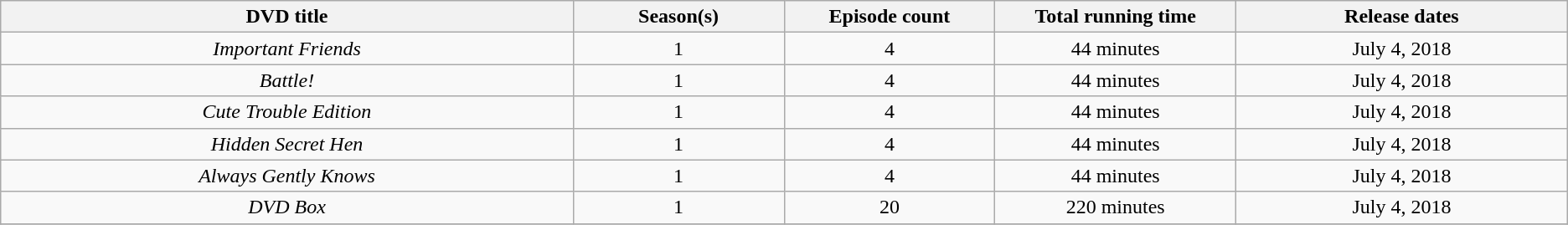<table class="wikitable sortable" style="text-align:center">
<tr>
<th style="width:19%;">DVD title</th>
<th style="width:7%;">Season(s)</th>
<th style="width:7%;">Episode count</th>
<th style="width:8%;">Total running time</th>
<th style="width:11%;">Release dates</th>
</tr>
<tr>
<td><em>Important Friends</em></td>
<td>1</td>
<td>4</td>
<td>44 minutes</td>
<td>July 4, 2018</td>
</tr>
<tr>
<td><em>Battle!</em></td>
<td>1</td>
<td>4</td>
<td>44 minutes</td>
<td>July 4, 2018</td>
</tr>
<tr>
<td><em>Cute Trouble Edition</em></td>
<td>1</td>
<td>4</td>
<td>44 minutes</td>
<td>July 4, 2018</td>
</tr>
<tr>
<td><em>Hidden Secret Hen</em></td>
<td>1</td>
<td>4</td>
<td>44 minutes</td>
<td>July 4, 2018</td>
</tr>
<tr>
<td><em>Always Gently Knows</em></td>
<td>1</td>
<td>4</td>
<td>44 minutes</td>
<td>July 4, 2018</td>
</tr>
<tr>
<td><em>DVD Box</em></td>
<td>1</td>
<td>20</td>
<td>220 minutes</td>
<td>July 4, 2018</td>
</tr>
<tr>
</tr>
</table>
